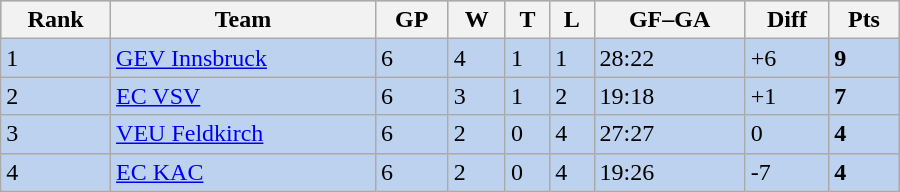<table class="wikitable" width="600px">
<tr style="background-color:#c0c0c0;">
<th>Rank</th>
<th>Team</th>
<th>GP</th>
<th>W</th>
<th>T</th>
<th>L</th>
<th>GF–GA</th>
<th>Diff</th>
<th>Pts</th>
</tr>
<tr bgcolor="#BCD2EE">
<td>1</td>
<td><a href='#'>GEV Innsbruck</a></td>
<td>6</td>
<td>4</td>
<td>1</td>
<td>1</td>
<td>28:22</td>
<td>+6</td>
<td><strong>9</strong></td>
</tr>
<tr bgcolor="#BCD2EE">
<td>2</td>
<td><a href='#'>EC VSV</a></td>
<td>6</td>
<td>3</td>
<td>1</td>
<td>2</td>
<td>19:18</td>
<td>+1</td>
<td><strong>7</strong></td>
</tr>
<tr bgcolor="#BCD2EE">
<td>3</td>
<td><a href='#'>VEU Feldkirch</a></td>
<td>6</td>
<td>2</td>
<td>0</td>
<td>4</td>
<td>27:27</td>
<td>0</td>
<td><strong>4</strong></td>
</tr>
<tr bgcolor="#BCD2EE">
<td>4</td>
<td><a href='#'>EC KAC</a></td>
<td>6</td>
<td>2</td>
<td>0</td>
<td>4</td>
<td>19:26</td>
<td>-7</td>
<td><strong>4</strong></td>
</tr>
</table>
